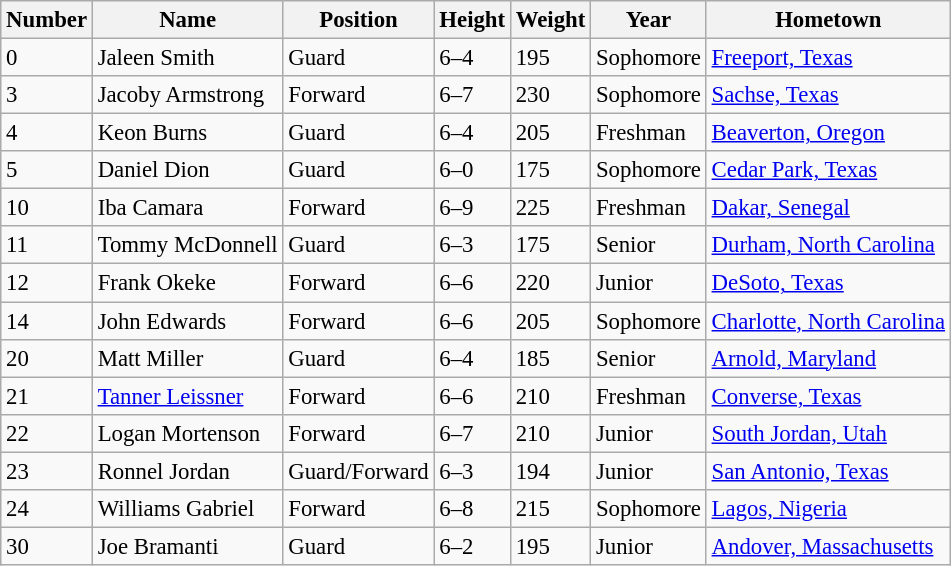<table class="wikitable sortable" style="font-size: 95%;">
<tr>
<th>Number</th>
<th>Name</th>
<th>Position</th>
<th>Height</th>
<th>Weight</th>
<th>Year</th>
<th>Hometown</th>
</tr>
<tr>
<td>0</td>
<td>Jaleen Smith</td>
<td>Guard</td>
<td>6–4</td>
<td>195</td>
<td>Sophomore</td>
<td><a href='#'>Freeport, Texas</a></td>
</tr>
<tr>
<td>3</td>
<td>Jacoby Armstrong</td>
<td>Forward</td>
<td>6–7</td>
<td>230</td>
<td>Sophomore</td>
<td><a href='#'>Sachse, Texas</a></td>
</tr>
<tr>
<td>4</td>
<td>Keon Burns</td>
<td>Guard</td>
<td>6–4</td>
<td>205</td>
<td>Freshman</td>
<td><a href='#'>Beaverton, Oregon</a></td>
</tr>
<tr>
<td>5</td>
<td>Daniel Dion</td>
<td>Guard</td>
<td>6–0</td>
<td>175</td>
<td>Sophomore</td>
<td><a href='#'>Cedar Park, Texas</a></td>
</tr>
<tr>
<td>10</td>
<td>Iba Camara</td>
<td>Forward</td>
<td>6–9</td>
<td>225</td>
<td>Freshman</td>
<td><a href='#'>Dakar, Senegal</a></td>
</tr>
<tr>
<td>11</td>
<td>Tommy McDonnell</td>
<td>Guard</td>
<td>6–3</td>
<td>175</td>
<td>Senior</td>
<td><a href='#'>Durham, North Carolina</a></td>
</tr>
<tr>
<td>12</td>
<td>Frank Okeke</td>
<td>Forward</td>
<td>6–6</td>
<td>220</td>
<td>Junior</td>
<td><a href='#'>DeSoto, Texas</a></td>
</tr>
<tr>
<td>14</td>
<td>John Edwards</td>
<td>Forward</td>
<td>6–6</td>
<td>205</td>
<td>Sophomore</td>
<td><a href='#'>Charlotte, North Carolina</a></td>
</tr>
<tr>
<td>20</td>
<td>Matt Miller</td>
<td>Guard</td>
<td>6–4</td>
<td>185</td>
<td>Senior</td>
<td><a href='#'>Arnold, Maryland</a></td>
</tr>
<tr>
<td>21</td>
<td><a href='#'>Tanner Leissner</a></td>
<td>Forward</td>
<td>6–6</td>
<td>210</td>
<td>Freshman</td>
<td><a href='#'>Converse, Texas</a></td>
</tr>
<tr>
<td>22</td>
<td>Logan Mortenson</td>
<td>Forward</td>
<td>6–7</td>
<td>210</td>
<td>Junior</td>
<td><a href='#'>South Jordan, Utah</a></td>
</tr>
<tr>
<td>23</td>
<td>Ronnel Jordan</td>
<td>Guard/Forward</td>
<td>6–3</td>
<td>194</td>
<td>Junior</td>
<td><a href='#'>San Antonio, Texas</a></td>
</tr>
<tr>
<td>24</td>
<td>Williams Gabriel</td>
<td>Forward</td>
<td>6–8</td>
<td>215</td>
<td>Sophomore</td>
<td><a href='#'>Lagos, Nigeria</a></td>
</tr>
<tr>
<td>30</td>
<td>Joe Bramanti</td>
<td>Guard</td>
<td>6–2</td>
<td>195</td>
<td>Junior</td>
<td><a href='#'>Andover, Massachusetts</a></td>
</tr>
</table>
